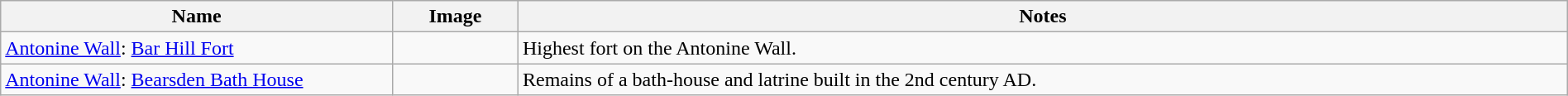<table class="wikitable" width="100%">
<tr>
<th width="25%">Name<br></th>
<th width="94px">Image</th>
<th>Notes</th>
</tr>
<tr>
<td><a href='#'>Antonine Wall</a>: <a href='#'>Bar Hill Fort</a></td>
<td></td>
<td>Highest fort on the Antonine Wall.</td>
</tr>
<tr>
<td><a href='#'>Antonine Wall</a>: <a href='#'>Bearsden Bath House</a></td>
<td></td>
<td>Remains of a bath-house and latrine built in the 2nd century AD.</td>
</tr>
</table>
